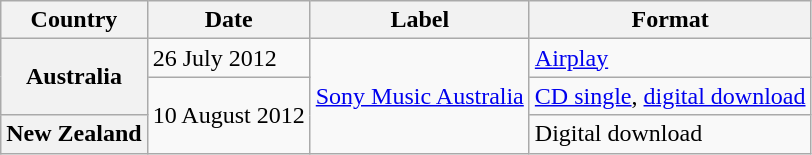<table class="wikitable plainrowheaders">
<tr>
<th scope="col">Country</th>
<th scope="col">Date</th>
<th scope="col">Label</th>
<th scope="col">Format</th>
</tr>
<tr>
<th scope="row" rowspan="2">Australia</th>
<td>26 July 2012</td>
<td rowspan="3"><a href='#'>Sony Music Australia</a></td>
<td><a href='#'>Airplay</a></td>
</tr>
<tr>
<td rowspan="2">10 August 2012</td>
<td><a href='#'>CD single</a>, <a href='#'>digital download</a></td>
</tr>
<tr>
<th scope="row">New Zealand</th>
<td>Digital download</td>
</tr>
</table>
